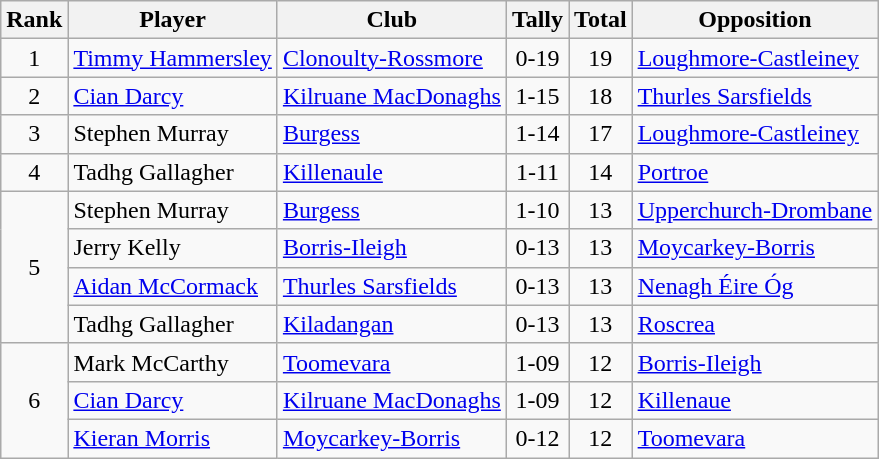<table class="wikitable">
<tr>
<th>Rank</th>
<th>Player</th>
<th>Club</th>
<th>Tally</th>
<th>Total</th>
<th>Opposition</th>
</tr>
<tr>
<td rowspan="1" style="text-align:center;">1</td>
<td><a href='#'>Timmy Hammersley</a></td>
<td><a href='#'>Clonoulty-Rossmore</a></td>
<td align=center>0-19</td>
<td align=center>19</td>
<td><a href='#'>Loughmore-Castleiney</a></td>
</tr>
<tr>
<td rowspan="1" style="text-align:center;">2</td>
<td><a href='#'>Cian Darcy</a></td>
<td><a href='#'>Kilruane MacDonaghs</a></td>
<td align=center>1-15</td>
<td align=center>18</td>
<td><a href='#'>Thurles Sarsfields</a></td>
</tr>
<tr>
<td rowspan="1" style="text-align:center;">3</td>
<td>Stephen Murray</td>
<td><a href='#'>Burgess</a></td>
<td align=center>1-14</td>
<td align=center>17</td>
<td><a href='#'>Loughmore-Castleiney</a></td>
</tr>
<tr>
<td rowspan="1" style="text-align:center;">4</td>
<td>Tadhg Gallagher</td>
<td><a href='#'>Killenaule</a></td>
<td align=center>1-11</td>
<td align=center>14</td>
<td><a href='#'>Portroe</a></td>
</tr>
<tr>
<td rowspan="4" style="text-align:center;">5</td>
<td>Stephen Murray</td>
<td><a href='#'>Burgess</a></td>
<td align=center>1-10</td>
<td align=center>13</td>
<td><a href='#'>Upperchurch-Drombane</a></td>
</tr>
<tr>
<td>Jerry Kelly</td>
<td><a href='#'>Borris-Ileigh</a></td>
<td align=center>0-13</td>
<td align=center>13</td>
<td><a href='#'>Moycarkey-Borris</a></td>
</tr>
<tr>
<td><a href='#'>Aidan McCormack</a></td>
<td><a href='#'>Thurles Sarsfields</a></td>
<td align=center>0-13</td>
<td align=center>13</td>
<td><a href='#'>Nenagh Éire Óg</a></td>
</tr>
<tr>
<td>Tadhg Gallagher</td>
<td><a href='#'>Kiladangan</a></td>
<td align=center>0-13</td>
<td align=center>13</td>
<td><a href='#'>Roscrea</a></td>
</tr>
<tr>
<td rowspan="3" style="text-align:center;">6</td>
<td>Mark McCarthy</td>
<td><a href='#'>Toomevara</a></td>
<td align=center>1-09</td>
<td align=center>12</td>
<td><a href='#'>Borris-Ileigh</a></td>
</tr>
<tr>
<td><a href='#'>Cian Darcy</a></td>
<td><a href='#'>Kilruane MacDonaghs</a></td>
<td align=center>1-09</td>
<td align=center>12</td>
<td><a href='#'>Killenaue</a></td>
</tr>
<tr>
<td><a href='#'>Kieran Morris</a></td>
<td><a href='#'>Moycarkey-Borris</a></td>
<td align=center>0-12</td>
<td align=center>12</td>
<td><a href='#'>Toomevara</a></td>
</tr>
</table>
